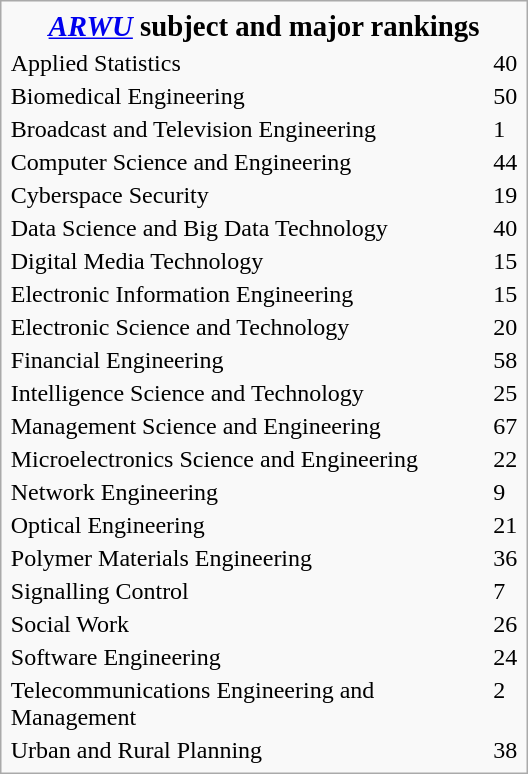<table class="infobox" style="width: 22em;">
<tr>
<th colspan="2" style="font-size: 100%; text-align: center;"><big><em><a href='#'>ARWU</a></em> subject and major rankings</big></th>
</tr>
<tr>
<td>Applied Statistics</td>
<td>40</td>
</tr>
<tr>
<td>Biomedical Engineering</td>
<td>50</td>
</tr>
<tr>
<td>Broadcast and Television Engineering</td>
<td>1</td>
</tr>
<tr>
<td>Computer Science and Engineering</td>
<td>44</td>
</tr>
<tr>
<td>Cyberspace Security</td>
<td>19</td>
</tr>
<tr>
<td>Data Science and Big Data Technology</td>
<td>40</td>
</tr>
<tr>
<td>Digital Media Technology</td>
<td>15</td>
</tr>
<tr>
<td>Electronic Information Engineering</td>
<td>15</td>
</tr>
<tr>
<td>Electronic Science and Technology</td>
<td>20</td>
</tr>
<tr>
<td>Financial Engineering</td>
<td>58</td>
</tr>
<tr>
<td>Intelligence Science and Technology</td>
<td>25</td>
</tr>
<tr>
<td>Management Science and Engineering</td>
<td>67</td>
</tr>
<tr>
<td>Microelectronics Science and Engineering</td>
<td>22</td>
</tr>
<tr>
<td>Network Engineering</td>
<td>9</td>
</tr>
<tr>
<td>Optical Engineering</td>
<td>21</td>
</tr>
<tr>
<td>Polymer Materials Engineering</td>
<td>36</td>
</tr>
<tr>
<td>Signalling Control</td>
<td>7</td>
</tr>
<tr>
<td>Social Work</td>
<td>26</td>
</tr>
<tr>
<td>Software Engineering</td>
<td>24</td>
</tr>
<tr>
<td>Telecommunications Engineering and Management</td>
<td>2</td>
</tr>
<tr>
<td>Urban and Rural Planning</td>
<td>38</td>
</tr>
</table>
